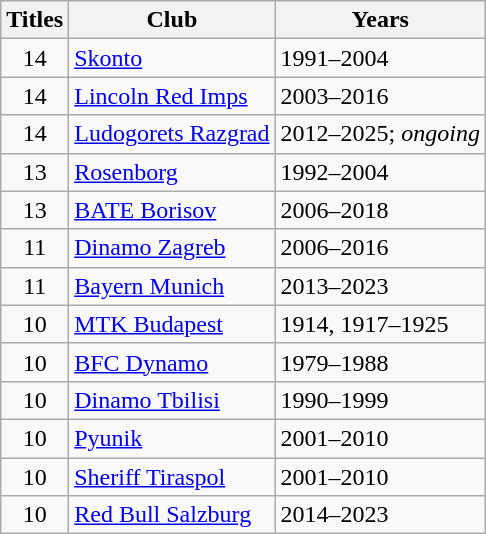<table class="wikitable sortable" style="text-align:left">
<tr>
<th>Titles</th>
<th>Club</th>
<th>Years</th>
</tr>
<tr>
<td style="text-align:center;">14</td>
<td> <a href='#'>Skonto</a></td>
<td>1991–2004</td>
</tr>
<tr>
<td style="text-align:center;">14</td>
<td> <a href='#'>Lincoln Red Imps</a></td>
<td>2003–2016</td>
</tr>
<tr>
<td style="text-align:center;">14</td>
<td> <a href='#'>Ludogorets Razgrad</a></td>
<td>2012–2025; <em>ongoing</em></td>
</tr>
<tr>
<td style="text-align:center;">13</td>
<td> <a href='#'>Rosenborg</a></td>
<td>1992–2004</td>
</tr>
<tr>
<td style="text-align:center;">13</td>
<td> <a href='#'>BATE Borisov</a></td>
<td>2006–2018</td>
</tr>
<tr>
<td style="text-align:center;">11</td>
<td> <a href='#'>Dinamo Zagreb</a></td>
<td>2006–2016</td>
</tr>
<tr>
<td style="text-align:center;">11</td>
<td> <a href='#'>Bayern Munich</a></td>
<td>2013–2023</td>
</tr>
<tr>
<td style="text-align:center;">10</td>
<td> <a href='#'>MTK Budapest</a></td>
<td>1914, 1917–1925</td>
</tr>
<tr>
<td style="text-align:center;">10</td>
<td> <a href='#'>BFC Dynamo</a></td>
<td>1979–1988</td>
</tr>
<tr>
<td style="text-align:center;">10</td>
<td> <a href='#'>Dinamo Tbilisi</a></td>
<td>1990–1999</td>
</tr>
<tr>
<td style="text-align:center;">10</td>
<td> <a href='#'>Pyunik</a></td>
<td>2001–2010</td>
</tr>
<tr>
<td style="text-align:center;">10</td>
<td> <a href='#'>Sheriff Tiraspol</a></td>
<td>2001–2010</td>
</tr>
<tr>
<td style="text-align:center;">10</td>
<td> <a href='#'>Red Bull Salzburg</a></td>
<td>2014–2023</td>
</tr>
</table>
